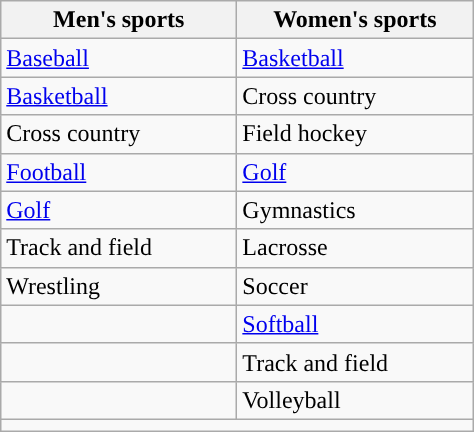<table class="wikitable" style=" ">
<tr>
<th width=150px>Men's sports</th>
<th width=150px>Women's sports</th>
</tr>
<tr>
<td><a href='#'>Baseball</a></td>
<td><a href='#'>Basketball</a></td>
</tr>
<tr>
<td><a href='#'>Basketball</a></td>
<td>Cross country</td>
</tr>
<tr>
<td>Cross country</td>
<td>Field hockey</td>
</tr>
<tr>
<td><a href='#'>Football</a></td>
<td><a href='#'>Golf</a></td>
</tr>
<tr>
<td><a href='#'>Golf</a></td>
<td>Gymnastics</td>
</tr>
<tr>
<td>Track and field</td>
<td>Lacrosse</td>
</tr>
<tr>
<td>Wrestling</td>
<td>Soccer</td>
</tr>
<tr>
<td></td>
<td><a href='#'>Softball</a></td>
</tr>
<tr>
<td></td>
<td>Track and field</td>
</tr>
<tr>
<td></td>
<td>Volleyball</td>
</tr>
<tr>
<td colspan="2"></td>
</tr>
</table>
